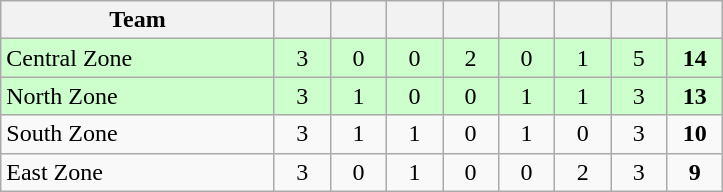<table class="wikitable">
<tr>
<th width=175>Team</th>
<th width=30></th>
<th width=30></th>
<th width=30></th>
<th width=30></th>
<th width=30></th>
<th width=30></th>
<th width=30></th>
<th width=30></th>
</tr>
<tr style="background:#ccffcc;">
<td>Central Zone</td>
<td align=center>3</td>
<td align=center>0</td>
<td align=center>0</td>
<td align=center>2</td>
<td align=center>0</td>
<td align=center>1</td>
<td align=center>5</td>
<td align=center><strong>14</strong></td>
</tr>
<tr style="background:#ccffcc;">
<td>North Zone</td>
<td align=center>3</td>
<td align=center>1</td>
<td align=center>0</td>
<td align=center>0</td>
<td align=center>1</td>
<td align=center>1</td>
<td align=center>3</td>
<td align=center><strong>13</strong></td>
</tr>
<tr>
<td>South Zone</td>
<td align=center>3</td>
<td align=center>1</td>
<td align=center>1</td>
<td align=center>0</td>
<td align=center>1</td>
<td align=center>0</td>
<td align=center>3</td>
<td align=center><strong>10</strong></td>
</tr>
<tr>
<td>East Zone</td>
<td align=center>3</td>
<td align=center>0</td>
<td align=center>1</td>
<td align=center>0</td>
<td align=center>0</td>
<td align=center>2</td>
<td align=center>3</td>
<td align=center><strong>9</strong></td>
</tr>
</table>
